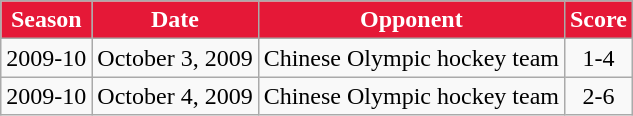<table class="wikitable">
<tr align="center"  style="background:#E51837;color:white;">
<td><strong>Season</strong></td>
<td><strong>Date</strong></td>
<td><strong>Opponent</strong></td>
<td><strong>Score</strong></td>
</tr>
<tr align="center" bgcolor="">
<td>2009-10</td>
<td>October 3, 2009</td>
<td>Chinese Olympic hockey team</td>
<td>1-4</td>
</tr>
<tr align="center" bgcolor="">
<td>2009-10</td>
<td>October 4, 2009</td>
<td>Chinese Olympic hockey team</td>
<td>2-6</td>
</tr>
</table>
